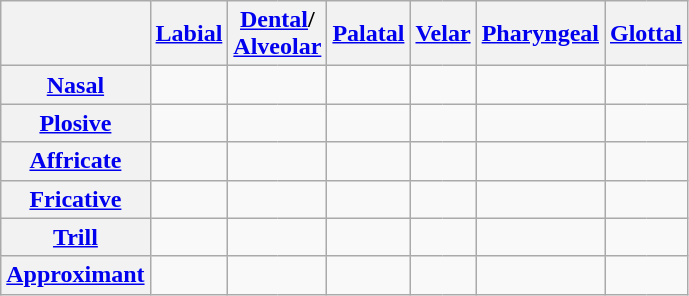<table class="wikitable" style="text-align: center">
<tr>
<th></th>
<th colspan="2"><a href='#'>Labial</a></th>
<th colspan="2"><a href='#'>Dental</a>/<br><a href='#'>Alveolar</a></th>
<th colspan="2"><a href='#'>Palatal</a></th>
<th colspan="2"><a href='#'>Velar</a></th>
<th colspan="2"><a href='#'>Pharyngeal</a></th>
<th colspan="2"><a href='#'>Glottal</a></th>
</tr>
<tr>
<th><a href='#'>Nasal</a></th>
<td style="border-right: none;"></td>
<td style="border-left: none;"></td>
<td style="border-right: none;"></td>
<td style="border-left: none;"></td>
<td style="border-right: none;"></td>
<td style="border-left: none;"></td>
<td style="border-right: none;"></td>
<td style="border-left: none;"></td>
<td style="border-right: none;"></td>
<td style="border-left: none;"></td>
<td style="border-right: none;"></td>
<td style="border-left: none;"></td>
</tr>
<tr>
<th><a href='#'>Plosive</a></th>
<td style="border-right: none;"></td>
<td style="border-left: none;"></td>
<td style="border-right: none;"></td>
<td style="border-left: none;"></td>
<td style="border-right: none;"></td>
<td style="border-left: none;"></td>
<td style="border-right: none;"></td>
<td style="border-left: none;"></td>
<td style="border-right: none;"></td>
<td style="border-left: none;"></td>
<td style="border-right: none;"></td>
<td style="border-left: none;"></td>
</tr>
<tr>
<th><a href='#'>Affricate</a></th>
<td style="border-right: none;"></td>
<td style="border-left: none;"></td>
<td style="border-right: none;"></td>
<td style="border-left: none;"></td>
<td style="border-right: none;"></td>
<td style="border-left: none;"></td>
<td style="border-right: none;"></td>
<td style="border-left: none;"></td>
<td style="border-right: none;"></td>
<td style="border-left: none;"></td>
<td style="border-right: none;"></td>
<td style="border-left: none;"></td>
</tr>
<tr>
<th><a href='#'>Fricative</a></th>
<td style="border-right: none;"></td>
<td style="border-left: none;"></td>
<td style="border-right: none;"></td>
<td style="border-left: none;"></td>
<td style="border-right: none;"></td>
<td style="border-left: none;"></td>
<td style="border-right: none;"></td>
<td style="border-left: none;"></td>
<td style="border-right: none;"></td>
<td style="border-left: none;"></td>
<td style="border-right: none;"></td>
<td style="border-left: none;"></td>
</tr>
<tr>
<th><a href='#'>Trill</a></th>
<td style="border-right: none;"></td>
<td style="border-left: none;"></td>
<td style="border-right: none;"></td>
<td style="border-left: none;"></td>
<td style="border-right: none;"></td>
<td style="border-left: none;"></td>
<td style="border-right: none;"></td>
<td style="border-left: none;"></td>
<td style="border-right: none;"></td>
<td style="border-left: none;"></td>
<td style="border-right: none;"></td>
<td style="border-left: none;"></td>
</tr>
<tr>
<th><a href='#'>Approximant</a></th>
<td style="border-right: none;"></td>
<td style="border-left: none;"></td>
<td style="border-right: none;"></td>
<td style="border-left: none;"></td>
<td style="border-right: none;"></td>
<td style="border-left: none;"></td>
<td style="border-right: none;"></td>
<td style="border-left: none;"></td>
<td style="border-right: none;"></td>
<td style="border-left: none;"></td>
<td style="border-right: none;"></td>
<td style="border-left: none;"></td>
</tr>
</table>
